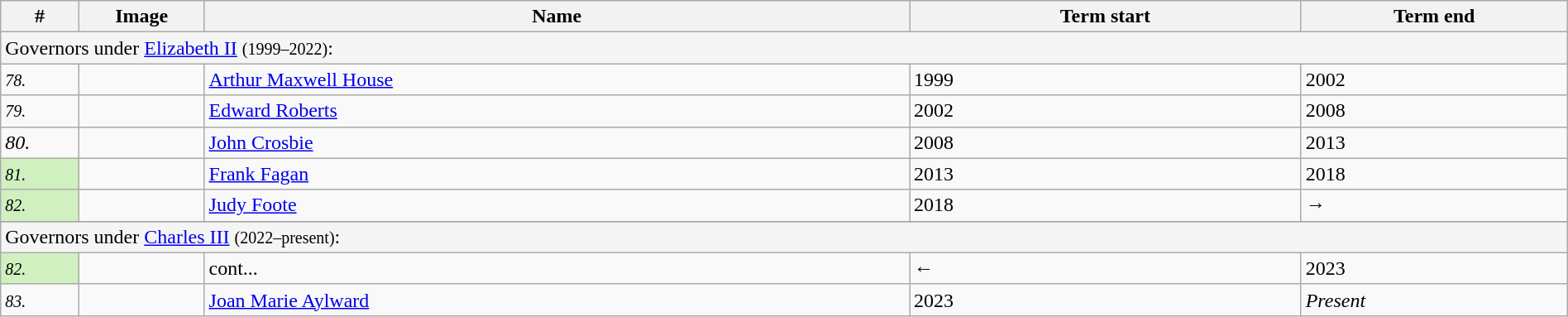<table class="wikitable" style="width:100%">
<tr>
<th width="5%">#</th>
<th width="8%">Image</th>
<th width="45%">Name</th>
<th width="25%">Term start</th>
<th width="25%">Term end</th>
</tr>
<tr bgcolor="#F5F5F5">
<td colspan="5" align="left"><span>Governors under <a href='#'>Elizabeth II</a> <small>(1999–2022)</small>:</span></td>
</tr>
<tr>
<td><small><em>78.</em></small></td>
<td></td>
<td><a href='#'>Arthur Maxwell House</a> </td>
<td>1999</td>
<td>2002</td>
</tr>
<tr>
<td><small><em>79.</em></small></td>
<td></td>
<td><a href='#'>Edward Roberts</a> </td>
<td>2002</td>
<td>2008</td>
</tr>
<tr>
<td><em>80.</em></td>
<td></td>
<td><a href='#'>John Crosbie</a> </td>
<td>2008</td>
<td>2013</td>
</tr>
<tr>
<td bgcolor="#D0F0C0"><small><em>81.</em></small></td>
<td></td>
<td><a href='#'>Frank Fagan</a> </td>
<td>2013</td>
<td>2018</td>
</tr>
<tr>
<td bgcolor="#D0F0C0"><small><em>82.</em></small></td>
<td></td>
<td><a href='#'>Judy Foote</a> </td>
<td>2018</td>
<td>→</td>
</tr>
<tr>
</tr>
<tr bgcolor="#F5F5F5">
<td colspan="5" align="left"><span>Governors under <a href='#'>Charles III</a> <small>(2022–present)</small>:</span></td>
</tr>
<tr>
<td bgcolor="#D0F0C0"><small><em>82.</em></small></td>
<td></td>
<td>cont...</td>
<td>←</td>
<td>2023</td>
</tr>
<tr>
<td><small><em>83.</em></small></td>
<td></td>
<td><a href='#'>Joan Marie Aylward</a></td>
<td>2023</td>
<td><em>Present</em></td>
</tr>
</table>
